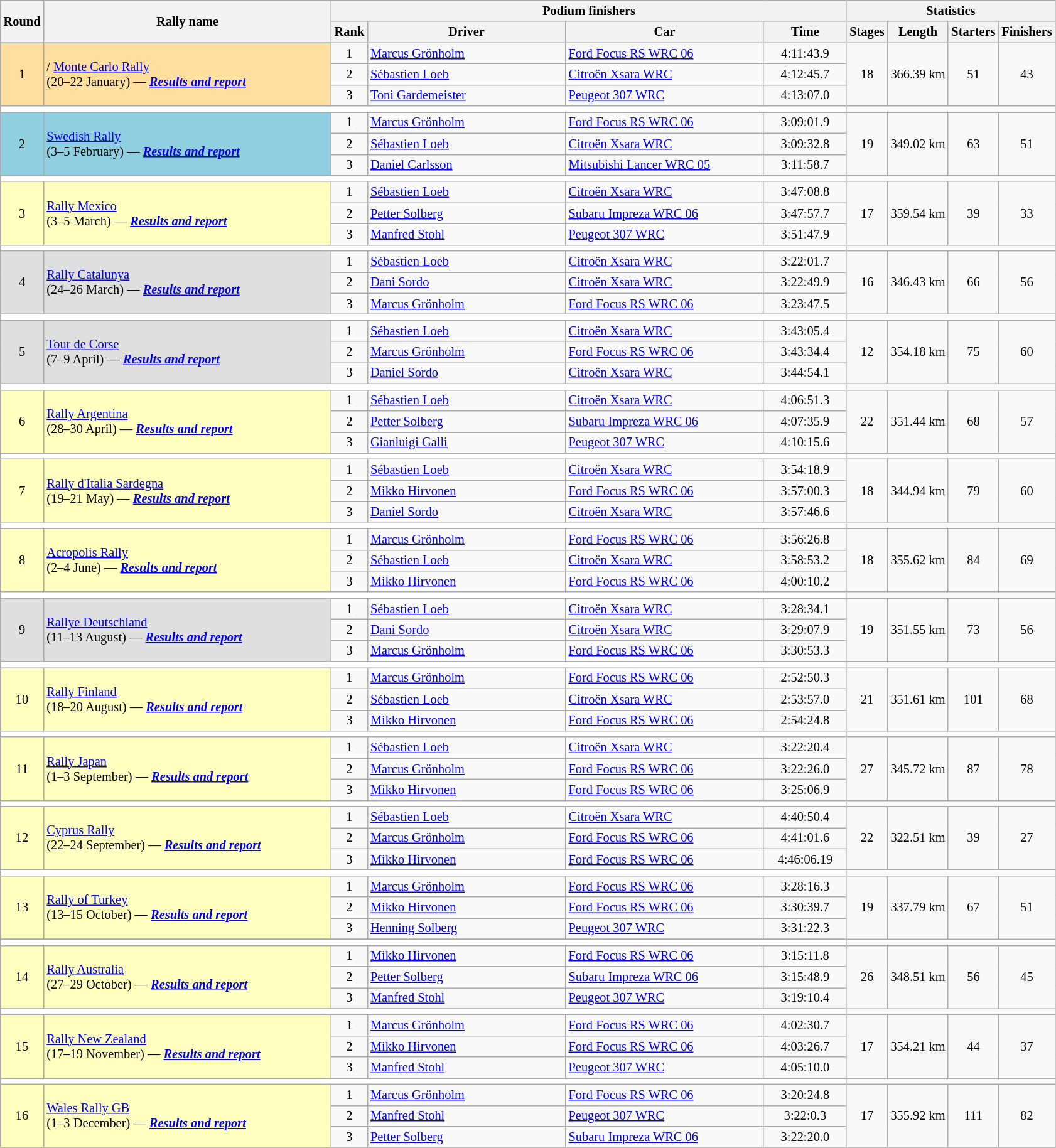<table class="wikitable" style="font-size:85%;">
<tr>
<th rowspan=2>Round</th>
<th style="width:22em" rowspan=2>Rally name</th>
<th colspan=4>Podium finishers</th>
<th colspan=4>Statistics</th>
</tr>
<tr>
<th>Rank</th>
<th style="width:15em">Driver</th>
<th style="width:15em">Car</th>
<th style="width:6em">Time</th>
<th>Stages</th>
<th>Length</th>
<th>Starters</th>
<th>Finishers</th>
</tr>
<tr>
<td style="background:#ffdf9f;" rowspan=3 align=center>1</td>
<td style="background:#ffdf9f;" rowspan=3>/ <a href='#'>Monte Carlo Rally</a><br>(20–22 January) — <strong><em><a href='#'>Results and report</a></em></strong></td>
<td align=center>1</td>
<td nowrap> <a href='#'>Marcus Grönholm</a></td>
<td><a href='#'>Ford Focus RS WRC 06</a></td>
<td align=center>4:11:43.9</td>
<td rowspan=3 align=center>18</td>
<td rowspan=3 align=center>366.39 km</td>
<td rowspan=3 align=center>51</td>
<td rowspan=3 align=center>43</td>
</tr>
<tr>
<td align=center>2</td>
<td> <a href='#'>Sébastien Loeb</a></td>
<td><a href='#'>Citroën Xsara WRC</a></td>
<td align=center>4:12:45.7</td>
</tr>
<tr>
<td align=center>3</td>
<td> <a href='#'>Toni Gardemeister</a></td>
<td><a href='#'>Peugeot 307 WRC</a></td>
<td align=center>4:13:07.0</td>
</tr>
<tr style="background:white;">
<td colspan="6"></td>
</tr>
<tr>
<td style="background:#8fcfdf;" rowspan=3 align=center>2</td>
<td style="background:#8fcfdf;" rowspan=3> <a href='#'>Swedish Rally</a><br>(3–5 February) — <strong><em><a href='#'>Results and report</a></em></strong></td>
<td align=center>1</td>
<td> <a href='#'>Marcus Grönholm</a></td>
<td><a href='#'>Ford Focus RS WRC 06</a></td>
<td align=center>3:09:01.9</td>
<td rowspan=3 align=center>19</td>
<td rowspan=3 align=center>349.02 km</td>
<td rowspan=3 align=center>63</td>
<td rowspan=3 align=center>51</td>
</tr>
<tr>
<td align=center>2</td>
<td> <a href='#'>Sébastien Loeb</a></td>
<td><a href='#'>Citroën Xsara WRC</a></td>
<td align=center>3:09:32.8</td>
</tr>
<tr>
<td align=center>3</td>
<td> <a href='#'>Daniel Carlsson</a></td>
<td nowrap><a href='#'>Mitsubishi Lancer WRC 05</a></td>
<td align=center>3:11:58.7</td>
</tr>
<tr style="background:white;">
<td colspan="6"></td>
</tr>
<tr>
<td style="background:#ffffbf;" rowspan=3 align=center>3</td>
<td style="background:#ffffbf;" rowspan=3> <a href='#'>Rally Mexico</a><br>(3–5 March) — <strong><em><a href='#'>Results and report</a></em></strong></td>
<td align=center>1</td>
<td> <a href='#'>Sébastien Loeb</a></td>
<td><a href='#'>Citroën Xsara WRC</a></td>
<td align=center>3:47:08.8</td>
<td rowspan=3 align=center>17</td>
<td rowspan=3 align=center>359.54 km</td>
<td rowspan=3 align=center>39</td>
<td rowspan=3 align=center>33</td>
</tr>
<tr>
<td align=center>2</td>
<td> <a href='#'>Petter Solberg</a></td>
<td><a href='#'>Subaru Impreza WRC 06</a></td>
<td align=center>3:47:57.7</td>
</tr>
<tr>
<td align=center>3</td>
<td> <a href='#'>Manfred Stohl</a></td>
<td><a href='#'>Peugeot 307 WRC</a></td>
<td align=center>3:51:47.9</td>
</tr>
<tr style="background:white;">
<td colspan="6"></td>
</tr>
<tr>
<td style="background:#dfdfdf;" rowspan=3 align=center>4</td>
<td style="background:#dfdfdf;" rowspan=3> <a href='#'>Rally Catalunya</a><br>(24–26 March) — <strong><em><a href='#'>Results and report</a></em></strong></td>
<td align=center>1</td>
<td> <a href='#'>Sébastien Loeb</a></td>
<td><a href='#'>Citroën Xsara WRC</a></td>
<td align=center>3:22:01.7</td>
<td rowspan=3 align=center>16</td>
<td rowspan=3 align=center>346.43 km</td>
<td rowspan=3 align=center>66</td>
<td rowspan=3 align=center>56</td>
</tr>
<tr>
<td align=center>2</td>
<td> <a href='#'>Dani Sordo</a></td>
<td><a href='#'>Citroën Xsara WRC</a></td>
<td align=center>3:22:49.9</td>
</tr>
<tr>
<td align=center>3</td>
<td> <a href='#'>Marcus Grönholm</a></td>
<td><a href='#'>Ford Focus RS WRC 06</a></td>
<td align=center>3:23:47.5</td>
</tr>
<tr style="background:white;">
<td colspan="6"></td>
</tr>
<tr>
<td style="background:#dfdfdf;" rowspan=3 align=center>5</td>
<td style="background:#dfdfdf;" rowspan=3> <a href='#'>Tour de Corse</a><br>(7–9 April) — <strong><em><a href='#'>Results and report</a></em></strong></td>
<td align=center>1</td>
<td> <a href='#'>Sébastien Loeb</a></td>
<td><a href='#'>Citroën Xsara WRC</a></td>
<td align=center>3:43:05.4</td>
<td rowspan=3 align=center>12</td>
<td rowspan=3 align=center>354.18 km</td>
<td rowspan=3 align=center>75</td>
<td rowspan=3 align=center>60</td>
</tr>
<tr>
<td align=center>2</td>
<td> <a href='#'>Marcus Grönholm</a></td>
<td><a href='#'>Ford Focus RS WRC 06</a></td>
<td align=center>3:43:34.4</td>
</tr>
<tr>
<td align=center>3</td>
<td> <a href='#'>Daniel Sordo</a></td>
<td><a href='#'>Citroën Xsara WRC</a></td>
<td align=center>3:44:54.1</td>
</tr>
<tr style="background:white;">
<td colspan="6"></td>
</tr>
<tr>
<td style="background:#ffffbf;" rowspan=3 align=center>6</td>
<td style="background:#ffffbf;" rowspan=3> <a href='#'>Rally Argentina</a><br>(28–30 April) — <strong><em><a href='#'>Results and report</a></em></strong></td>
<td align=center>1</td>
<td> <a href='#'>Sébastien Loeb</a></td>
<td><a href='#'>Citroën Xsara WRC</a></td>
<td align=center>4:06:51.3</td>
<td rowspan=3 align=center>22</td>
<td rowspan=3 align=center>351.44 km</td>
<td rowspan=3 align=center>68</td>
<td rowspan=3 align=center>57</td>
</tr>
<tr>
<td align=center>2</td>
<td> <a href='#'>Petter Solberg</a></td>
<td><a href='#'>Subaru Impreza WRC 06</a></td>
<td align=center>4:07:35.9</td>
</tr>
<tr>
<td align=center>3</td>
<td> <a href='#'>Gianluigi Galli</a></td>
<td><a href='#'>Peugeot 307 WRC</a></td>
<td align=center>4:10:15.6</td>
</tr>
<tr style="background:white;">
<td colspan="6"></td>
</tr>
<tr>
<td style="background:#ffffbf;" rowspan=3 align=center>7</td>
<td style="background:#ffffbf;" rowspan=3> <a href='#'>Rally d'Italia Sardegna</a><br>(19–21 May) — <strong><em><a href='#'>Results and report</a></em></strong></td>
<td align=center>1</td>
<td> <a href='#'>Sébastien Loeb</a></td>
<td><a href='#'>Citroën Xsara WRC</a></td>
<td align=center>3:54:18.9</td>
<td rowspan=3 align=center>18</td>
<td rowspan=3 align=center>344.94 km</td>
<td rowspan=3 align=center>79</td>
<td rowspan=3 align=center>60</td>
</tr>
<tr>
<td align=center>2</td>
<td> <a href='#'>Mikko Hirvonen</a></td>
<td><a href='#'>Ford Focus RS WRC 06</a></td>
<td align=center>3:57:00.3</td>
</tr>
<tr>
<td align=center>3</td>
<td> <a href='#'>Daniel Sordo</a></td>
<td><a href='#'>Citroën Xsara WRC</a></td>
<td align=center>3:57:46.6</td>
</tr>
<tr style="background:white;">
<td colspan="6"></td>
</tr>
<tr>
<td style="background:#ffffbf;" rowspan=3 align=center>8</td>
<td style="background:#ffffbf;" rowspan=3> <a href='#'>Acropolis Rally</a><br>(2–4 June) — <strong><em><a href='#'>Results and report</a></em></strong></td>
<td align=center>1</td>
<td> <a href='#'>Marcus Grönholm</a></td>
<td><a href='#'>Ford Focus RS WRC 06</a></td>
<td align=center>3:56:26.8</td>
<td rowspan=3 align=center>18</td>
<td rowspan=3 align=center>355.62 km</td>
<td rowspan=3 align=center>84</td>
<td rowspan=3 align=center>69</td>
</tr>
<tr>
<td align=center>2</td>
<td> <a href='#'>Sébastien Loeb</a></td>
<td><a href='#'>Citroën Xsara WRC</a></td>
<td align=center>3:58:53.2</td>
</tr>
<tr>
<td align=center>3</td>
<td> <a href='#'>Mikko Hirvonen</a></td>
<td><a href='#'>Ford Focus RS WRC 06</a></td>
<td align=center>4:00:10.2</td>
</tr>
<tr style="background:white;">
<td colspan="6"></td>
</tr>
<tr>
<td style="background:#dfdfdf;" rowspan=3 align=center>9</td>
<td style="background:#dfdfdf;" rowspan=3> <a href='#'>Rallye Deutschland</a><br>(11–13 August) — <strong><em><a href='#'>Results and report</a></em></strong></td>
<td align=center>1</td>
<td> <a href='#'>Sébastien Loeb</a></td>
<td><a href='#'>Citroën Xsara WRC</a></td>
<td align=center>3:28:34.1</td>
<td rowspan=3 align=center>19</td>
<td rowspan=3 align=center>351.55 km</td>
<td rowspan=3 align=center>73</td>
<td rowspan=3 align=center>56</td>
</tr>
<tr>
<td align=center>2</td>
<td> <a href='#'>Dani Sordo</a></td>
<td><a href='#'>Citroën Xsara WRC</a></td>
<td align=center>3:29:07.9</td>
</tr>
<tr>
<td align=center>3</td>
<td> <a href='#'>Marcus Grönholm</a></td>
<td><a href='#'>Ford Focus RS WRC 06</a></td>
<td align=center>3:30:53.3</td>
</tr>
<tr style="background:white;">
<td colspan="6"></td>
</tr>
<tr>
<td style="background:#ffffbf;" rowspan=3 align=center>10</td>
<td style="background:#ffffbf;" rowspan=3> <a href='#'>Rally Finland</a><br>(18–20 August) — <strong><em><a href='#'>Results and report</a></em></strong></td>
<td align=center>1</td>
<td> <a href='#'>Marcus Grönholm</a></td>
<td><a href='#'>Ford Focus RS WRC 06</a></td>
<td align=center>2:52:50.3</td>
<td rowspan=3 align=center>21</td>
<td rowspan=3 align=center>351.61 km</td>
<td rowspan=3 align=center>101</td>
<td rowspan=3 align=center>68</td>
</tr>
<tr>
<td align=center>2</td>
<td> <a href='#'>Sébastien Loeb</a></td>
<td><a href='#'>Citroën Xsara WRC</a></td>
<td align=center>2:53:57.0</td>
</tr>
<tr>
<td align=center>3</td>
<td> <a href='#'>Mikko Hirvonen</a></td>
<td><a href='#'>Ford Focus RS WRC 06</a></td>
<td align=center>2:54:24.8</td>
</tr>
<tr style="background:white;">
<td colspan="6"></td>
</tr>
<tr>
<td style="background:#ffffbf;" rowspan=3 align=center>11</td>
<td style="background:#ffffbf;" rowspan=3> <a href='#'>Rally Japan</a><br>(1–3 September) — <strong><em><a href='#'>Results and report</a></em></strong></td>
<td align=center>1</td>
<td> <a href='#'>Sébastien Loeb</a></td>
<td><a href='#'>Citroën Xsara WRC</a></td>
<td align=center>3:22:20.4</td>
<td rowspan=3 align=center>27</td>
<td rowspan=3 align=center>345.72 km</td>
<td rowspan=3 align=center>87</td>
<td rowspan=3 align=center>78</td>
</tr>
<tr>
<td align=center>2</td>
<td> <a href='#'>Marcus Grönholm</a></td>
<td><a href='#'>Ford Focus RS WRC 06</a></td>
<td align=center>3:22:26.0</td>
</tr>
<tr>
<td align=center>3</td>
<td> <a href='#'>Mikko Hirvonen</a></td>
<td><a href='#'>Ford Focus RS WRC 06</a></td>
<td align=center>3:25:06.9</td>
</tr>
<tr style="background:white;">
<td colspan="6"></td>
</tr>
<tr>
<td style="background:#ffffbf;" rowspan=3 align=center>12</td>
<td style="background:#ffffbf;" rowspan=3> <a href='#'>Cyprus Rally</a><br>(22–24 September) — <strong><em><a href='#'>Results and report</a></em></strong></td>
<td align=center>1</td>
<td> <a href='#'>Sébastien Loeb</a></td>
<td><a href='#'>Citroën Xsara WRC</a></td>
<td align=center>4:40:50.4</td>
<td rowspan=3 align=center>22</td>
<td rowspan=3 align=center>322.51 km</td>
<td rowspan=3 align=center>39</td>
<td rowspan=3 align=center>27</td>
</tr>
<tr>
<td align=center>2</td>
<td> <a href='#'>Marcus Grönholm</a></td>
<td><a href='#'>Ford Focus RS WRC 06</a></td>
<td align=center>4:41:01.6</td>
</tr>
<tr>
<td align=center>3</td>
<td> <a href='#'>Mikko Hirvonen</a></td>
<td><a href='#'>Ford Focus RS WRC 06</a></td>
<td align=center>4:46:06.19</td>
</tr>
<tr style="background:white;">
<td colspan="6"></td>
</tr>
<tr>
<td style="background:#ffffbf;" rowspan=3 align=center>13</td>
<td style="background:#ffffbf;" rowspan=3> <a href='#'>Rally of Turkey</a><br>(13–15 October) — <strong><em><a href='#'>Results and report</a></em></strong></td>
<td align=center>1</td>
<td> <a href='#'>Marcus Grönholm</a></td>
<td><a href='#'>Ford Focus RS WRC 06</a></td>
<td align=center>3:28:16.3</td>
<td rowspan=3 align=center>19</td>
<td rowspan=3 align=center>337.79 km</td>
<td rowspan=3 align=center>67</td>
<td rowspan=3 align=center>51</td>
</tr>
<tr>
<td align=center>2</td>
<td> <a href='#'>Mikko Hirvonen</a></td>
<td><a href='#'>Ford Focus RS WRC 06</a></td>
<td align=center>3:30:39.7</td>
</tr>
<tr>
<td align=center>3</td>
<td> <a href='#'>Henning Solberg</a></td>
<td><a href='#'>Peugeot 307 WRC</a></td>
<td align=center>3:31:22.3</td>
</tr>
<tr>
</tr>
<tr style="background:white;">
<td colspan="6"></td>
</tr>
<tr>
<td style="background:#ffffbf;" rowspan=3 align=center>14</td>
<td style="background:#ffffbf;" rowspan=3> <a href='#'>Rally Australia</a><br>(27–29 October) — <strong><em><a href='#'>Results and report</a></em></strong></td>
<td align=center>1</td>
<td> <a href='#'>Mikko Hirvonen</a></td>
<td><a href='#'>Ford Focus RS WRC 06</a></td>
<td align=center>3:15:11.8</td>
<td rowspan=3 align=center>26</td>
<td rowspan=3 align=center>348.51 km</td>
<td rowspan=3 align=center>56</td>
<td rowspan=3 align=center>45</td>
</tr>
<tr>
<td align=center>2</td>
<td> <a href='#'>Petter Solberg</a></td>
<td><a href='#'>Subaru Impreza WRC 06</a></td>
<td align=center>3:15:48.9</td>
</tr>
<tr>
<td align=center>3</td>
<td> <a href='#'>Manfred Stohl</a></td>
<td><a href='#'>Peugeot 307 WRC</a></td>
<td align=center>3:19:10.4</td>
</tr>
<tr>
</tr>
<tr style="background:white;">
<td colspan="6"></td>
</tr>
<tr>
<td style="background:#ffffbf;" rowspan=3 align=center>15</td>
<td style="background:#ffffbf;" rowspan=3 nowrap> <a href='#'>Rally New Zealand</a><br>(17–19 November) — <strong><em><a href='#'>Results and report</a></em></strong></td>
<td align=center>1</td>
<td> <a href='#'>Marcus Grönholm</a></td>
<td><a href='#'>Ford Focus RS WRC 06</a></td>
<td align=center>4:02:30.7</td>
<td rowspan=3 align=center>17</td>
<td rowspan=3 align=center>354.21 km</td>
<td rowspan=3 align=center>44</td>
<td rowspan=3 align=center>37</td>
</tr>
<tr>
<td align=center>2</td>
<td> <a href='#'>Mikko Hirvonen</a></td>
<td><a href='#'>Ford Focus RS WRC 06</a></td>
<td align=center>4:03:26.7</td>
</tr>
<tr>
<td align=center>3</td>
<td> <a href='#'>Manfred Stohl</a></td>
<td><a href='#'>Peugeot 307 WRC</a></td>
<td align=center>4:05:10.0</td>
</tr>
<tr>
</tr>
<tr style="background:white;">
<td colspan="6"></td>
</tr>
<tr>
<td style="background:#ffffbf;" rowspan=3 align=center>16</td>
<td style="background:#ffffbf;" rowspan=3> <a href='#'>Wales Rally GB</a><br>(1–3 December) — <strong><em><a href='#'>Results and report</a></em></strong></td>
<td align=center>1</td>
<td> <a href='#'>Marcus Grönholm</a></td>
<td><a href='#'>Ford Focus RS WRC 06</a></td>
<td align=center>3:20:24.8</td>
<td rowspan=3 align=center>17</td>
<td rowspan=3 align=center>355.92 km</td>
<td rowspan=3 align=center>111</td>
<td rowspan=3 align=center>82</td>
</tr>
<tr>
<td align=center>2</td>
<td> <a href='#'>Manfred Stohl</a></td>
<td><a href='#'>Peugeot 307 WRC</a></td>
<td align=center>3:22:0.3</td>
</tr>
<tr>
<td align=center>3</td>
<td> <a href='#'>Petter Solberg</a></td>
<td><a href='#'>Subaru Impreza WRC 06</a></td>
<td align=center>3:22:20.0</td>
</tr>
<tr>
</tr>
</table>
